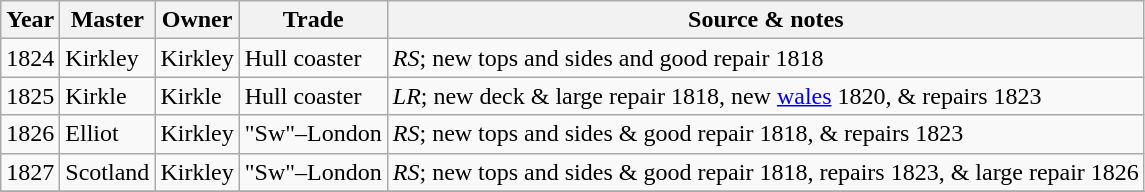<table class=" wikitable">
<tr>
<th>Year</th>
<th>Master</th>
<th>Owner</th>
<th>Trade</th>
<th>Source & notes</th>
</tr>
<tr>
<td>1824</td>
<td>Kirkley</td>
<td>Kirkley</td>
<td>Hull coaster</td>
<td><em>RS</em>; new tops and sides and good repair 1818</td>
</tr>
<tr>
<td>1825</td>
<td>Kirkle</td>
<td>Kirkle</td>
<td>Hull coaster</td>
<td><em>LR</em>; new deck & large repair 1818, new <a href='#'>wales</a> 1820, & repairs 1823</td>
</tr>
<tr>
<td>1826</td>
<td>Elliot</td>
<td>Kirkley</td>
<td>"Sw"–London</td>
<td><em>RS</em>; new tops and sides & good repair 1818, & repairs 1823</td>
</tr>
<tr>
<td>1827</td>
<td>Scotland</td>
<td>Kirkley</td>
<td>"Sw"–London</td>
<td><em>RS</em>; new tops and sides & good repair 1818, repairs 1823, & large repair 1826</td>
</tr>
<tr>
</tr>
</table>
